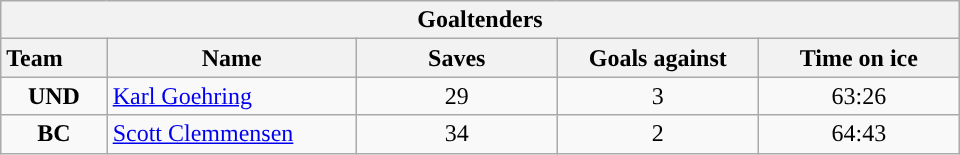<table class="wikitable" style="width:40em; text-align:right;">
<tr>
<th colspan=5>Goaltenders</th>
</tr>
<tr>
<th style="width:4em; text-align:left;">Team</th>
<th style="width:10em;">Name</th>
<th style="width:8em;">Saves</th>
<th style="width:8em;">Goals against</th>
<th style="width:8em;">Time on ice</th>
</tr>
<tr>
<td align=center><strong>UND</strong></td>
<td style="text-align:left;"><a href='#'>Karl Goehring</a></td>
<td align=center>29</td>
<td align=center>3</td>
<td align=center>63:26</td>
</tr>
<tr>
<td align=center><strong>BC</strong></td>
<td style="text-align:left;"><a href='#'>Scott Clemmensen</a></td>
<td align=center>34</td>
<td align=center>2</td>
<td align=center>64:43</td>
</tr>
</table>
